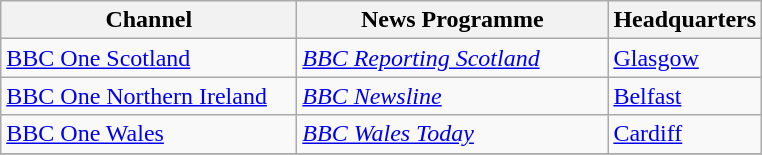<table class=wikitable>
<tr>
<th width=190>Channel</th>
<th width=200>News Programme</th>
<th>Headquarters</th>
</tr>
<tr>
<td><a href='#'>BBC One Scotland</a></td>
<td><em><a href='#'>BBC Reporting Scotland</a></em></td>
<td><a href='#'>Glasgow</a></td>
</tr>
<tr>
<td><a href='#'>BBC One Northern Ireland</a></td>
<td><em><a href='#'>BBC Newsline</a></em></td>
<td><a href='#'>Belfast</a></td>
</tr>
<tr>
<td><a href='#'>BBC One Wales</a></td>
<td><em><a href='#'>BBC Wales Today</a></em></td>
<td><a href='#'>Cardiff</a></td>
</tr>
<tr>
</tr>
</table>
